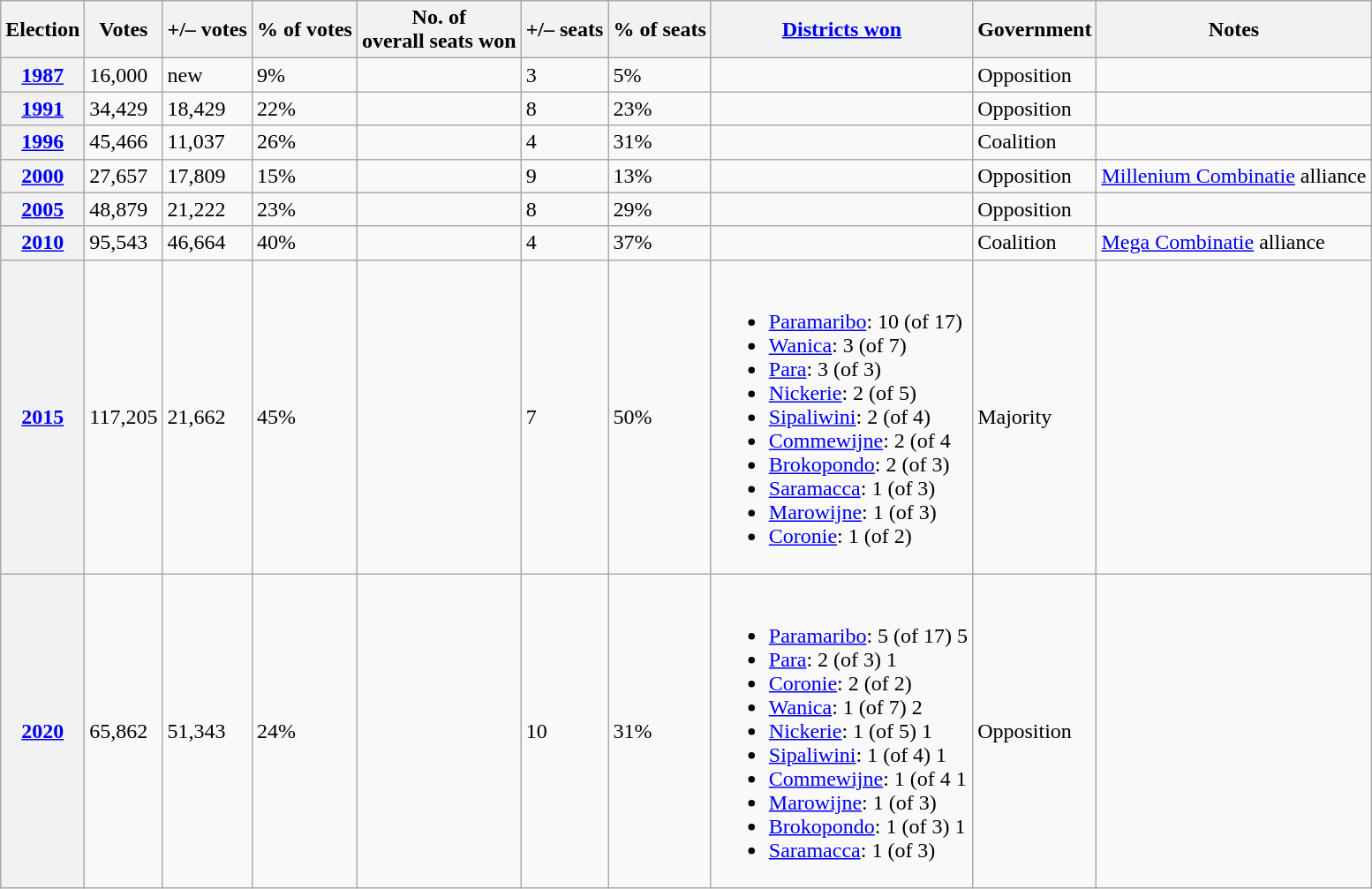<table class="wikitable">
<tr>
<th>Election</th>
<th>Votes</th>
<th>+/– votes</th>
<th>% of votes</th>
<th>No. of<br>overall seats won</th>
<th>+/– seats</th>
<th>% of seats</th>
<th><a href='#'>Districts won</a></th>
<th>Government</th>
<th>Notes</th>
</tr>
<tr>
<th><a href='#'>1987</a></th>
<td>16,000</td>
<td>new</td>
<td>9%</td>
<td></td>
<td> 3</td>
<td>5%</td>
<td></td>
<td>Opposition</td>
<td></td>
</tr>
<tr>
<th><a href='#'>1991</a></th>
<td>34,429</td>
<td>18,429</td>
<td>22%</td>
<td></td>
<td> 8</td>
<td>23%</td>
<td></td>
<td>Opposition</td>
<td></td>
</tr>
<tr>
<th><a href='#'>1996</a></th>
<td>45,466</td>
<td>11,037</td>
<td>26%</td>
<td></td>
<td> 4</td>
<td>31%</td>
<td></td>
<td>Coalition</td>
<td></td>
</tr>
<tr>
<th><a href='#'>2000</a></th>
<td>27,657</td>
<td>17,809</td>
<td>15%</td>
<td></td>
<td> 9</td>
<td>13%</td>
<td></td>
<td>Opposition</td>
<td><a href='#'>Millenium Combinatie</a> alliance</td>
</tr>
<tr>
<th><a href='#'>2005</a></th>
<td>48,879</td>
<td>21,222</td>
<td>23%</td>
<td></td>
<td> 8</td>
<td>29%</td>
<td></td>
<td>Opposition</td>
<td></td>
</tr>
<tr>
<th><a href='#'>2010</a></th>
<td>95,543</td>
<td>46,664</td>
<td>40%</td>
<td></td>
<td> 4</td>
<td>37%</td>
<td></td>
<td>Coalition</td>
<td><a href='#'>Mega Combinatie</a> alliance</td>
</tr>
<tr>
<th><a href='#'>2015</a></th>
<td>117,205</td>
<td>21,662</td>
<td>45%</td>
<td></td>
<td> 7</td>
<td>50%</td>
<td><br><ul><li><a href='#'>Paramaribo</a>: 10 (of 17)</li><li><a href='#'>Wanica</a>: 3 (of 7)</li><li><a href='#'>Para</a>: 3 (of 3)</li><li><a href='#'>Nickerie</a>: 2 (of 5)</li><li><a href='#'>Sipaliwini</a>: 2 (of 4)</li><li><a href='#'>Commewijne</a>: 2 (of 4</li><li><a href='#'>Brokopondo</a>: 2 (of 3)</li><li><a href='#'>Saramacca</a>: 1 (of 3)</li><li><a href='#'>Marowijne</a>: 1 (of 3)</li><li><a href='#'>Coronie</a>: 1 (of 2)</li></ul></td>
<td>Majority</td>
<td></td>
</tr>
<tr>
<th><a href='#'>2020</a></th>
<td>65,862</td>
<td>51,343</td>
<td>24%</td>
<td></td>
<td> 10</td>
<td>31%</td>
<td><br><ul><li><a href='#'>Paramaribo</a>: 5 (of 17)  5</li><li><a href='#'>Para</a>: 2 (of 3)  1</li><li><a href='#'>Coronie</a>: 2 (of 2)</li><li><a href='#'>Wanica</a>: 1 (of 7)  2</li><li><a href='#'>Nickerie</a>: 1 (of 5)  1</li><li><a href='#'>Sipaliwini</a>: 1 (of 4)  1</li><li><a href='#'>Commewijne</a>: 1 (of 4  1</li><li><a href='#'>Marowijne</a>: 1 (of 3)</li><li><a href='#'>Brokopondo</a>: 1 (of 3)  1</li><li><a href='#'>Saramacca</a>: 1 (of 3)</li></ul></td>
<td>Opposition</td>
<td></td>
</tr>
</table>
